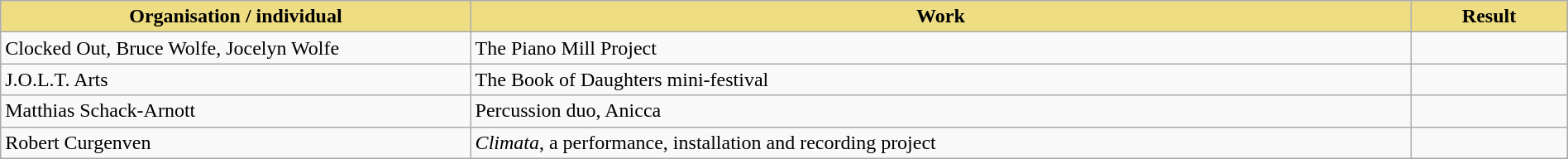<table class="wikitable" width=100%>
<tr>
<th style="width:30%;background:#EEDD82;">Organisation / individual</th>
<th style="width:60%;background:#EEDD82;">Work</th>
<th style="width:10%;background:#EEDD82;">Result<br></th>
</tr>
<tr>
<td>Clocked Out, Bruce Wolfe, Jocelyn Wolfe</td>
<td>The Piano Mill Project</td>
<td></td>
</tr>
<tr>
<td>J.O.L.T. Arts</td>
<td>The Book of Daughters mini-festival</td>
<td></td>
</tr>
<tr>
<td>Matthias Schack-Arnott</td>
<td>Percussion duo, Anicca</td>
<td></td>
</tr>
<tr>
<td>Robert Curgenven</td>
<td><em>Climata</em>, a performance, installation and recording project</td>
<td></td>
</tr>
</table>
